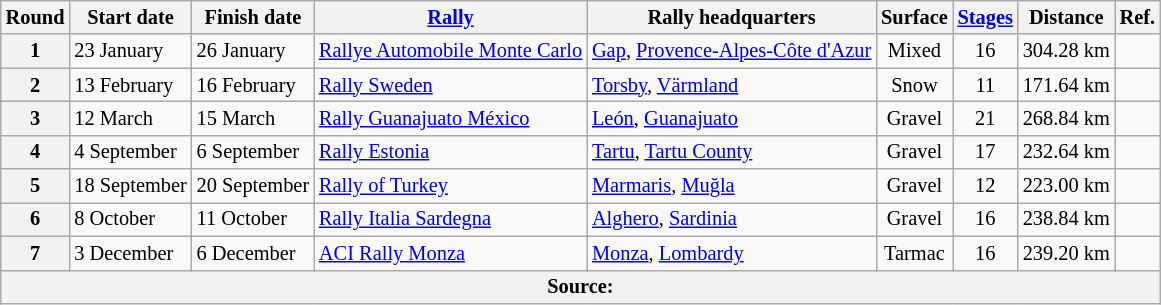<table class="wikitable" style="font-size: 85%;">
<tr>
<th>Round</th>
<th>Start date</th>
<th>Finish date</th>
<th><a href='#'>Rally</a></th>
<th>Rally headquarters</th>
<th>Surface</th>
<th><a href='#'>Stages</a></th>
<th>Distance</th>
<th>Ref.</th>
</tr>
<tr>
<th>1</th>
<td>23 January</td>
<td>26 January</td>
<td nowrap> <a href='#'>Rallye Automobile Monte Carlo</a></td>
<td nowrap><a href='#'>Gap</a>, <a href='#'>Provence-Alpes-Côte d'Azur</a></td>
<td align=center>Mixed</td>
<td align=center>16</td>
<td align=center>304.28 km</td>
<td align=center></td>
</tr>
<tr>
<th>2</th>
<td>13 February</td>
<td>16 February</td>
<td> <a href='#'>Rally Sweden</a></td>
<td><a href='#'>Torsby</a>, <a href='#'>Värmland</a></td>
<td align=center>Snow</td>
<td align=center>11</td>
<td align=center>171.64 km</td>
<td align=center></td>
</tr>
<tr>
<th>3</th>
<td>12 March</td>
<td>15 March</td>
<td> <a href='#'>Rally Guanajuato México</a></td>
<td><a href='#'>León</a>, <a href='#'>Guanajuato</a></td>
<td align=center>Gravel</td>
<td align=center>21</td>
<td align=center>268.84 km</td>
<td align=center></td>
</tr>
<tr>
<th>4</th>
<td>4 September</td>
<td>6 September</td>
<td> <a href='#'>Rally Estonia</a></td>
<td><a href='#'>Tartu</a>, <a href='#'>Tartu County</a></td>
<td align=center>Gravel</td>
<td align=center>17</td>
<td align=center>232.64 km</td>
<td align=center></td>
</tr>
<tr>
<th>5</th>
<td nowrap>18 September</td>
<td nowrap>20 September</td>
<td> <a href='#'>Rally of Turkey</a></td>
<td><a href='#'>Marmaris</a>, <a href='#'>Muğla</a></td>
<td align=center>Gravel</td>
<td align=center>12</td>
<td align=center>223.00 km</td>
<td align=center></td>
</tr>
<tr>
<th>6</th>
<td>8 October</td>
<td>11 October</td>
<td nowrap> <a href='#'>Rally Italia Sardegna</a></td>
<td><a href='#'>Alghero</a>, <a href='#'>Sardinia</a></td>
<td align=center>Gravel</td>
<td align=center>16</td>
<td align=center>238.84 km</td>
<td align=center></td>
</tr>
<tr>
<th>7</th>
<td>3 December</td>
<td>6 December</td>
<td> <a href='#'>ACI Rally Monza</a></td>
<td><a href='#'>Monza</a>, <a href='#'>Lombardy</a></td>
<td align=center>Tarmac</td>
<td align=center>16</td>
<td align=center>239.20 km</td>
<td align=center></td>
</tr>
<tr>
<th colspan=9>Source:</th>
</tr>
</table>
